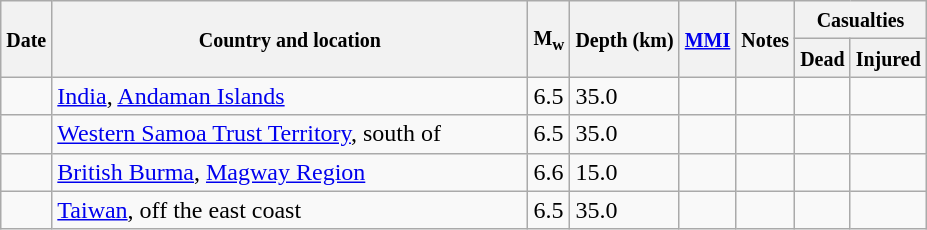<table class="wikitable sortable sort-under" style="border:1px black; margin-left:1em;">
<tr>
<th rowspan="2"><small>Date</small></th>
<th rowspan="2" style="width: 310px"><small>Country and location</small></th>
<th rowspan="2"><small>M<sub>w</sub></small></th>
<th rowspan="2"><small>Depth (km)</small></th>
<th rowspan="2"><small><a href='#'>MMI</a></small></th>
<th rowspan="2" class="unsortable"><small>Notes</small></th>
<th colspan="2"><small>Casualties</small></th>
</tr>
<tr>
<th><small>Dead</small></th>
<th><small>Injured</small></th>
</tr>
<tr>
<td></td>
<td> <a href='#'>India</a>, <a href='#'>Andaman Islands</a></td>
<td>6.5</td>
<td>35.0</td>
<td></td>
<td></td>
<td></td>
<td></td>
</tr>
<tr>
<td></td>
<td> <a href='#'>Western Samoa Trust Territory</a>, south of</td>
<td>6.5</td>
<td>35.0</td>
<td></td>
<td></td>
<td></td>
<td></td>
</tr>
<tr>
<td></td>
<td> <a href='#'>British Burma</a>, <a href='#'>Magway Region</a></td>
<td>6.6</td>
<td>15.0</td>
<td></td>
<td></td>
<td></td>
<td></td>
</tr>
<tr>
<td></td>
<td> <a href='#'>Taiwan</a>, off the east coast</td>
<td>6.5</td>
<td>35.0</td>
<td></td>
<td></td>
<td></td>
<td></td>
</tr>
</table>
